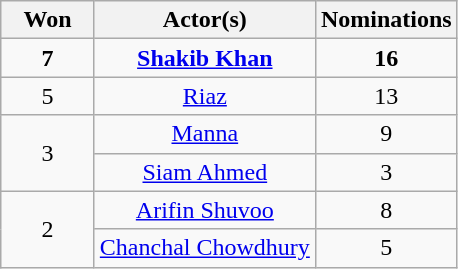<table class="wikitable" style="text-align:center;">
<tr>
<th scope="col" width="55" align="center">Won</th>
<th scope="col" align="center">Actor(s)</th>
<th scope="col" width="55" align="center">Nominations</th>
</tr>
<tr>
<td><strong>7</strong></td>
<td><strong><a href='#'>Shakib Khan</a></strong></td>
<td><strong>16</strong></td>
</tr>
<tr>
<td>5</td>
<td><a href='#'>Riaz</a></td>
<td>13</td>
</tr>
<tr>
<td rowspan="2">3</td>
<td><a href='#'>Manna</a></td>
<td>9</td>
</tr>
<tr>
<td><a href='#'>Siam Ahmed</a></td>
<td>3</td>
</tr>
<tr>
<td rowspan="2">2</td>
<td><a href='#'>Arifin Shuvoo</a></td>
<td>8</td>
</tr>
<tr>
<td><a href='#'>Chanchal Chowdhury</a></td>
<td>5</td>
</tr>
</table>
